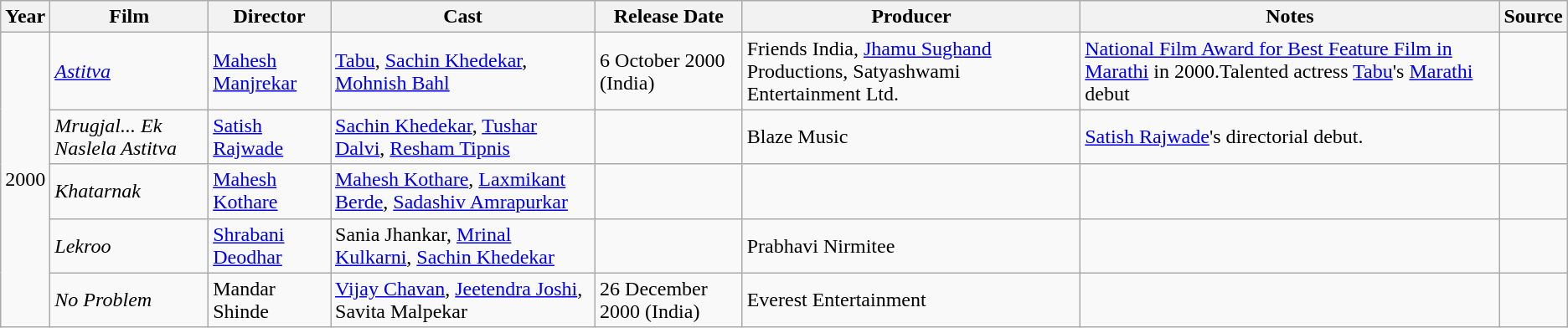<table class ="wikitable sortable collapsible">
<tr>
<th>Year</th>
<th>Film</th>
<th>Director</th>
<th class="unsortable">Cast</th>
<th>Release Date</th>
<th class="unsortable">Producer</th>
<th class="unsortable">Notes</th>
<th class="unsortable">Source</th>
</tr>
<tr>
<td rowspan = "5" align="center">2000</td>
<td><em><a href='#'>Astitva </a></em></td>
<td><a href='#'>Mahesh Manjrekar</a></td>
<td><a href='#'>Tabu</a>, <a href='#'>Sachin Khedekar</a>, <a href='#'>Mohnish Bahl</a></td>
<td>6 October 2000 (India)</td>
<td>Friends India, <a href='#'>Jhamu Sughand</a> Productions, Satyashwami Entertainment Ltd.</td>
<td><a href='#'>National Film Award for Best Feature Film in Marathi</a> in 2000.Talented actress <a href='#'>Tabu</a>'s <a href='#'>Marathi</a> debut</td>
<td></td>
</tr>
<tr>
<td><em>Mrugjal... Ek Naslela Astitva</em></td>
<td><a href='#'>Satish Rajwade</a></td>
<td><a href='#'>Sachin Khedekar</a>, <a href='#'>Tushar Dalvi</a>, <a href='#'>Resham Tipnis</a></td>
<td></td>
<td>Blaze Music</td>
<td><a href='#'>Satish Rajwade</a>'s directorial debut.</td>
<td></td>
</tr>
<tr>
<td><em>Khatarnak </em></td>
<td><a href='#'>Mahesh Kothare</a></td>
<td><a href='#'>Mahesh Kothare</a>, <a href='#'>Laxmikant Berde</a>, <a href='#'>Sadashiv Amrapurkar</a></td>
<td></td>
<td></td>
<td></td>
<td></td>
</tr>
<tr>
<td><em>Lekroo</em></td>
<td><a href='#'>Shrabani Deodhar</a></td>
<td>Sania Jhankar, <a href='#'>Mrinal Kulkarni</a>, <a href='#'>Sachin Khedekar</a></td>
<td></td>
<td>Prabhavi Nirmitee</td>
<td></td>
<td></td>
</tr>
<tr>
<td><em>No Problem</em></td>
<td>Mandar Shinde</td>
<td><a href='#'>Vijay Chavan</a>, <a href='#'>Jeetendra Joshi</a>, Savita Malpekar</td>
<td>26 December 2000 (India)</td>
<td>Everest Entertainment</td>
<td></td>
<td></td>
</tr>
</table>
